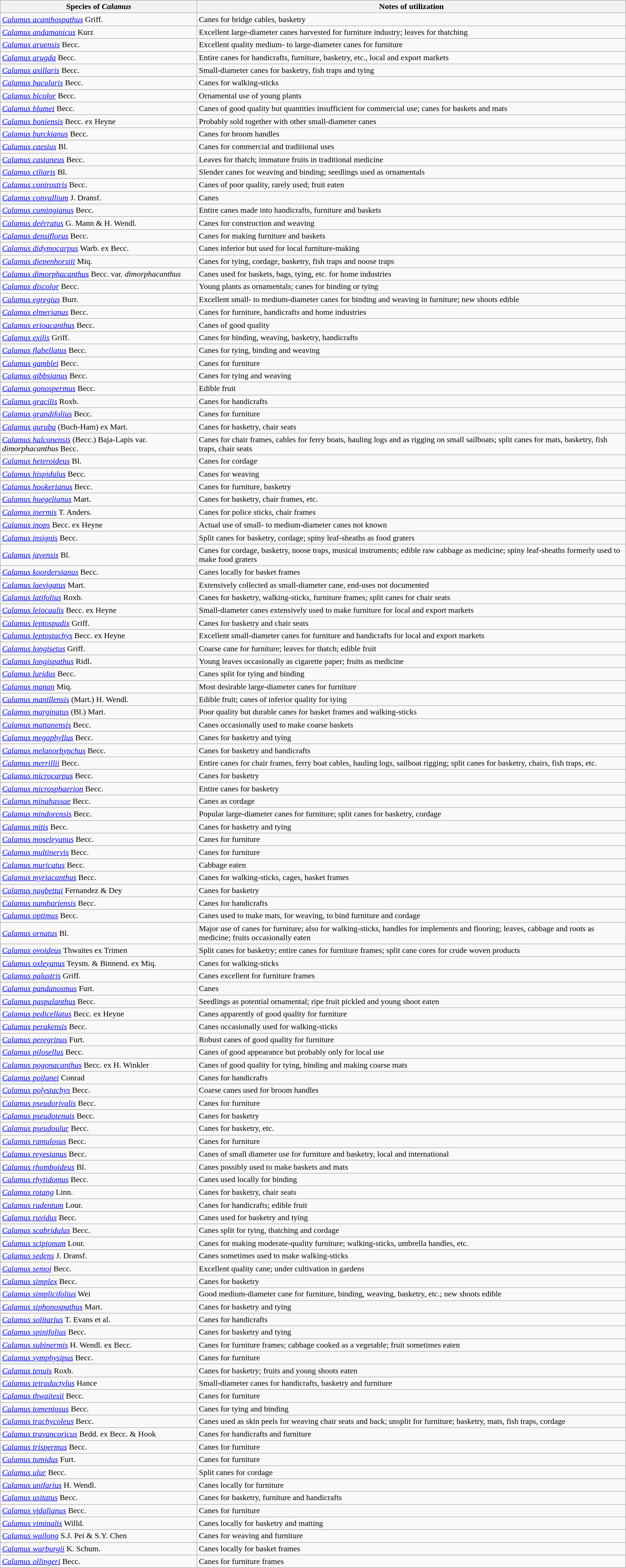<table class="wikitable collapsible collapsed">
<tr>
<th>Species of <em>Calamus</em></th>
<th>Notes of utilization</th>
</tr>
<tr>
<td><em><a href='#'>Calamus acanthospathus</a></em> Griff.</td>
<td>Canes for bridge cables, basketry</td>
</tr>
<tr>
<td><em><a href='#'>Calamus andamanicus</a></em> Kurz</td>
<td>Excellent large-diameter canes harvested for furniture industry; leaves for thatching</td>
</tr>
<tr>
<td><em><a href='#'>Calamus aruensis</a></em> Becc.</td>
<td>Excellent quality medium- to large-diameter canes for furniture</td>
</tr>
<tr>
<td><em><a href='#'>Calamus arugda</a></em> Becc.</td>
<td>Entire canes for handicrafts, furniture, basketry, etc., local and export markets</td>
</tr>
<tr>
<td><em><a href='#'>Calamus axillaris</a></em> Becc.</td>
<td>Small-diameter canes for basketry, fish traps and tying</td>
</tr>
<tr>
<td><em><a href='#'>Calamus bacularis</a></em> Becc.</td>
<td>Canes for walking-sticks</td>
</tr>
<tr>
<td><em><a href='#'>Calamus bicolor</a></em> Becc.</td>
<td>Ornamental use of young plants</td>
</tr>
<tr>
<td><em><a href='#'>Calamus blumei</a></em> Becc.</td>
<td>Canes of good quality but quantities insufficient for commercial use; canes for baskets and mats</td>
</tr>
<tr>
<td><em><a href='#'>Calamus boniensis</a></em> Becc. ex Heyne</td>
<td>Probably sold together with other small-diameter canes</td>
</tr>
<tr>
<td><em><a href='#'>Calamus burckianus</a></em> Becc.</td>
<td>Canes for broom handles</td>
</tr>
<tr>
<td><em><a href='#'>Calamus caesius</a></em> Bl.</td>
<td>Canes for commercial and traditional uses</td>
</tr>
<tr>
<td><em><a href='#'>Calamus castaneus</a></em> Becc.</td>
<td>Leaves for thatch; immature fruits in traditional medicine</td>
</tr>
<tr>
<td><em><a href='#'>Calamus ciliaris</a></em> Bl.</td>
<td>Slender canes for weaving and binding; seedlings used as ornamentals</td>
</tr>
<tr>
<td><em><a href='#'>Calamus conirostris</a></em> Becc.</td>
<td>Canes of poor quality, rarely used; fruit eaten</td>
</tr>
<tr>
<td><em><a href='#'>Calamus convallium</a></em> J. Dransf.</td>
<td>Canes</td>
</tr>
<tr>
<td><em><a href='#'>Calamus cumingianus</a></em> Becc.</td>
<td>Entire canes made into handicrafts, furniture and baskets</td>
</tr>
<tr>
<td><em><a href='#'>Calamus deërratus</a></em> G. Mann & H. Wendl.</td>
<td>Canes for construction and weaving</td>
</tr>
<tr>
<td><em><a href='#'>Calamus densiflorus</a></em> Becc.</td>
<td>Canes for making furniture and baskets</td>
</tr>
<tr>
<td><em><a href='#'>Calamus didymocarpus</a></em> Warb. ex Becc.</td>
<td>Canes inferior but used for local furniture-making</td>
</tr>
<tr>
<td><em><a href='#'>Calamus diepenhorstii</a></em> Miq.</td>
<td>Canes for tying, cordage, basketry, fish traps and noose traps</td>
</tr>
<tr>
<td><em><a href='#'>Calamus dimorphacanthus</a></em> Becc. var. <em>dimorphacanthus</em></td>
<td>Canes used for baskets, bags, tying, etc. for home industries</td>
</tr>
<tr>
<td><em><a href='#'>Calamus discolor</a></em> Becc.</td>
<td>Young plants as ornamentals; canes for binding or tying</td>
</tr>
<tr>
<td><em><a href='#'>Calamus egregius</a></em> Burr.</td>
<td>Excellent small- to medium-diameter canes for binding and weaving in furniture; new shoots edible</td>
</tr>
<tr>
<td><em><a href='#'>Calamus elmerianus</a></em> Becc.</td>
<td>Canes for furniture, handicrafts and home industries</td>
</tr>
<tr>
<td><em><a href='#'>Calamus erioacanthus</a></em> Becc.</td>
<td>Canes of good quality</td>
</tr>
<tr>
<td><em><a href='#'>Calamus exilis</a></em> Griff.</td>
<td>Canes for binding, weaving, basketry, handicrafts</td>
</tr>
<tr>
<td><em><a href='#'>Calamus flabellatus</a></em> Becc.</td>
<td>Canes for tying, binding and weaving</td>
</tr>
<tr>
<td><em><a href='#'>Calamus gamblei</a></em> Becc.</td>
<td>Canes for furniture</td>
</tr>
<tr>
<td><em><a href='#'>Calamus gibbsianus</a></em> Becc.</td>
<td>Canes for tying and weaving</td>
</tr>
<tr>
<td><em><a href='#'>Calamus gonospermus</a></em> Becc.</td>
<td>Edible fruit</td>
</tr>
<tr>
<td><em><a href='#'>Calamus gracilis</a></em> Roxb.</td>
<td>Canes for handicrafts</td>
</tr>
<tr>
<td><em><a href='#'>Calamus grandifolius</a></em> Becc.</td>
<td>Canes for furniture</td>
</tr>
<tr>
<td><em><a href='#'>Calamus guruba</a></em> (Buch-Ham) ex Mart.</td>
<td>Canes for basketry, chair seats</td>
</tr>
<tr>
<td><em><a href='#'>Calamus halconensis</a></em> (Becc.) Baja-Lapis var. <em>dimorphacanthus</em> Becc.</td>
<td>Canes for chair frames, cables for ferry boats, hauling logs and as rigging on small sailboats; split canes for mats, basketry, fish traps, chair seats</td>
</tr>
<tr>
<td><em><a href='#'>Calamus heteroideus</a></em> Bl.</td>
<td>Canes for cordage</td>
</tr>
<tr>
<td><em><a href='#'>Calamus hispidulus</a></em> Becc.</td>
<td>Canes for weaving</td>
</tr>
<tr>
<td><em><a href='#'>Calamus hookerianus</a></em> Becc.</td>
<td>Canes for furniture, basketry</td>
</tr>
<tr>
<td><em><a href='#'>Calamus huegelianus</a></em> Mart.</td>
<td>Canes for basketry, chair frames, etc.</td>
</tr>
<tr>
<td><em><a href='#'>Calamus inermis</a></em> T. Anders.</td>
<td>Canes for police sticks, chair frames</td>
</tr>
<tr>
<td><em><a href='#'>Calamus inops</a></em> Becc. ex Heyne</td>
<td>Actual use of small- to medium-diameter canes not known</td>
</tr>
<tr>
<td><em><a href='#'>Calamus insignis</a></em> Becc.</td>
<td>Split canes for basketry, cordage; spiny leaf-sheaths as food graters</td>
</tr>
<tr>
<td><em><a href='#'>Calamus javensis</a></em> Bl.</td>
<td>Canes for cordage, basketry, noose traps, musical instruments; edible raw cabbage as medicine; spiny leaf-sheaths formerly used to make food graters</td>
</tr>
<tr>
<td><em><a href='#'>Calamus koordersianus</a></em> Becc.</td>
<td>Canes locally for basket frames</td>
</tr>
<tr>
<td><em><a href='#'>Calamus laevigatus</a></em> Mart.</td>
<td>Extensively collected as small-diameter cane, end-uses not documented</td>
</tr>
<tr>
<td><em><a href='#'>Calamus latifolius</a></em> Roxb.</td>
<td>Canes for basketry, walking-sticks, furniture frames; split canes for chair seats</td>
</tr>
<tr>
<td><em><a href='#'>Calamus leiocaulis</a></em> Becc. ex Heyne</td>
<td>Small-diameter canes extensively used to make furniture for local and export markets</td>
</tr>
<tr>
<td><em><a href='#'>Calamus leptospadix</a></em> Griff.</td>
<td>Canes for basketry and chair seats</td>
</tr>
<tr>
<td><em><a href='#'>Calamus leptostachys</a></em> Becc. ex Heyne</td>
<td>Excellent small-diameter canes for furniture and handicrafts for local and export markets</td>
</tr>
<tr>
<td><em><a href='#'>Calamus longisetus</a></em> Griff.</td>
<td>Coarse cane for furniture; leaves for thatch; edible fruit</td>
</tr>
<tr>
<td><em><a href='#'>Calamus longispathus</a></em> Ridl.</td>
<td>Young leaves occasionally as cigarette paper; fruits as medicine</td>
</tr>
<tr>
<td><em><a href='#'>Calamus luridus</a></em> Becc.</td>
<td>Canes split for tying and binding</td>
</tr>
<tr>
<td><em><a href='#'>Calamus manan</a></em> Miq.</td>
<td>Most desirable large-diameter canes for furniture</td>
</tr>
<tr>
<td><em><a href='#'>Calamus manillensis</a></em> (Mart.) H. Wendl.</td>
<td>Edible fruit; canes of inferior quality for tying</td>
</tr>
<tr>
<td><em><a href='#'>Calamus marginatus</a></em> (Bl.) Mart.</td>
<td>Poor quality but durable canes for basket frames and walking-sticks</td>
</tr>
<tr>
<td><em><a href='#'>Calamus mattanensis</a></em> Becc.</td>
<td>Canes occasionally used to make coarse baskets</td>
</tr>
<tr>
<td><em><a href='#'>Calamus megaphyllus</a></em> Becc.</td>
<td>Canes for basketry and tying</td>
</tr>
<tr>
<td><em><a href='#'>Calamus melanorhynchus</a></em> Becc.</td>
<td>Canes for basketry and handicrafts</td>
</tr>
<tr>
<td><em><a href='#'>Calamus merrillii</a></em> Becc.</td>
<td>Entire canes for chair frames, ferry boat cables, hauling logs, sailboat rigging; split canes for basketry, chairs, fish traps, etc.</td>
</tr>
<tr>
<td><em><a href='#'>Calamus microcarpus</a></em> Becc.</td>
<td>Canes for basketry</td>
</tr>
<tr>
<td><em><a href='#'>Calamus microsphaerion</a></em> Becc.</td>
<td>Entire canes for basketry</td>
</tr>
<tr>
<td><em><a href='#'>Calamus minahassae</a></em> Becc.</td>
<td>Canes as cordage</td>
</tr>
<tr>
<td><em><a href='#'>Calamus mindorensis</a></em> Becc.</td>
<td>Popular large-diameter canes for furniture; split canes for basketry, cordage</td>
</tr>
<tr>
<td><em><a href='#'>Calamus mitis</a></em> Becc.</td>
<td>Canes for basketry and tying</td>
</tr>
<tr>
<td><em><a href='#'>Calamus moseleyanus</a></em> Becc.</td>
<td>Canes for furniture</td>
</tr>
<tr>
<td><em><a href='#'>Calamus multinervis</a></em> Becc.</td>
<td>Canes for furniture</td>
</tr>
<tr>
<td><em><a href='#'>Calamus muricatus</a></em> Becc.</td>
<td>Cabbage eaten</td>
</tr>
<tr>
<td><em><a href='#'>Calamus myriacanthus</a></em> Becc.</td>
<td>Canes for walking-sticks, cages, basket frames</td>
</tr>
<tr>
<td><em><a href='#'>Calamus nagbettai</a></em> Fernandez & Dey</td>
<td>Canes for basketry</td>
</tr>
<tr>
<td><em><a href='#'>Calamus nambariensis</a></em> Becc.</td>
<td>Canes for handicrafts</td>
</tr>
<tr>
<td><em><a href='#'>Calamus optimus</a></em> Becc.</td>
<td>Canes used to make mats, for weaving, to bind furniture and cordage</td>
</tr>
<tr>
<td><em><a href='#'>Calamus ornatus</a></em> Bl.</td>
<td>Major use of canes for furniture; also for walking-sticks, handles for implements and flooring; leaves, cabbage and roots as medicine; fruits occasionally eaten</td>
</tr>
<tr>
<td><em><a href='#'>Calamus ovoideus</a></em> Thwaites ex Trimen</td>
<td>Split canes for basketry; entire canes for furniture frames; split cane cores for crude woven products</td>
</tr>
<tr>
<td><em><a href='#'>Calamus oxleyanus</a></em> Teysm. & Binnend. ex Miq.</td>
<td>Canes for walking-sticks</td>
</tr>
<tr>
<td><em><a href='#'>Calamus palustris</a></em> Griff.</td>
<td>Canes excellent for furniture frames</td>
</tr>
<tr>
<td><em><a href='#'>Calamus pandanosmus</a></em> Furt.</td>
<td>Canes</td>
</tr>
<tr>
<td><em><a href='#'>Calamus paspalanthus</a></em> Becc.</td>
<td>Seedlings as potential ornamental; ripe fruit pickled and young shoot eaten</td>
</tr>
<tr>
<td><em><a href='#'>Calamus pedicellatus</a></em> Becc. ex Heyne</td>
<td>Canes apparently of good quality for furniture</td>
</tr>
<tr>
<td><em><a href='#'>Calamus perakensis</a></em> Becc.</td>
<td>Canes occasionally used for walking-sticks</td>
</tr>
<tr>
<td><em><a href='#'>Calamus peregrinus</a></em> Furt.</td>
<td>Robust canes of good quality for furniture</td>
</tr>
<tr>
<td><em><a href='#'>Calamus pilosellus</a></em> Becc.</td>
<td>Canes of good appearance but probably only for local use</td>
</tr>
<tr>
<td><em><a href='#'>Calamus pogonacanthus</a></em> Becc. ex H. Winkler</td>
<td>Canes of good quality for tying, binding and making coarse mats</td>
</tr>
<tr>
<td><em><a href='#'>Calamus poilanei</a></em> Conrad</td>
<td>Canes for handicrafts</td>
</tr>
<tr>
<td><em><a href='#'>Calamus polystachys</a></em> Becc.</td>
<td>Coarse canes used for broom handles</td>
</tr>
<tr>
<td><em><a href='#'>Calamus pseudorivalis</a></em> Becc.</td>
<td>Canes for furniture</td>
</tr>
<tr>
<td><em><a href='#'>Calamus pseudotenuis</a></em> Becc.</td>
<td>Canes for basketry</td>
</tr>
<tr>
<td><em><a href='#'>Calamus pseudoulur</a></em> Becc.</td>
<td>Canes for basketry, etc.</td>
</tr>
<tr>
<td><em><a href='#'>Calamus ramulosus</a></em> Becc.</td>
<td>Canes for furniture</td>
</tr>
<tr>
<td><em><a href='#'>Calamus reyesianus</a></em> Becc.</td>
<td>Canes of small diameter use for furniture and basketry, local and international</td>
</tr>
<tr>
<td><em><a href='#'>Calamus rhomboideus</a></em> Bl.</td>
<td>Canes possibly used to make baskets and mats</td>
</tr>
<tr>
<td><em><a href='#'>Calamus rhytidomus</a></em> Becc.</td>
<td>Canes used locally for binding</td>
</tr>
<tr>
<td><em><a href='#'>Calamus rotang</a></em> Linn.</td>
<td>Canes for basketry, chair seats</td>
</tr>
<tr>
<td><em><a href='#'>Calamus rudentum</a></em> Lour.</td>
<td>Canes for handicrafts; edible fruit</td>
</tr>
<tr>
<td><em><a href='#'>Calamus ruvidus</a></em> Becc.</td>
<td>Canes used for basketry and tying</td>
</tr>
<tr>
<td><em><a href='#'>Calamus scabridulus</a></em> Becc.</td>
<td>Canes split for tying, thatching and cordage</td>
</tr>
<tr>
<td><em><a href='#'>Calamus scipionum</a></em> Lour.</td>
<td>Canes for making moderate-quality furniture; walking-sticks, umbrella handles, etc.</td>
</tr>
<tr>
<td><em><a href='#'>Calamus sedens</a></em> J. Dransf.</td>
<td>Canes sometimes used to make walking-sticks</td>
</tr>
<tr>
<td><em><a href='#'>Calamus semoi</a></em> Becc.</td>
<td>Excellent quality cane; under cultivation in gardens</td>
</tr>
<tr>
<td><em><a href='#'>Calamus simplex</a></em> Becc.</td>
<td>Canes for basketry</td>
</tr>
<tr>
<td><em><a href='#'>Calamus simplicifolius</a></em> Wei</td>
<td>Good medium-diameter cane for furniture, binding, weaving, basketry, etc.; new shoots edible</td>
</tr>
<tr>
<td><em><a href='#'>Calamus siphonospathus</a></em> Mart.</td>
<td>Canes for basketry and tying</td>
</tr>
<tr>
<td><em><a href='#'>Calamus solitarius</a></em> T. Evans et al.</td>
<td>Canes for handicrafts</td>
</tr>
<tr>
<td><em><a href='#'>Calamus spinifolius</a></em> Becc.</td>
<td>Canes for basketry and tying</td>
</tr>
<tr>
<td><em><a href='#'>Calamus subinermis</a></em> H. Wendl. ex Becc.</td>
<td>Canes for furniture frames; cabbage cooked as a vegetable; fruit sometimes eaten</td>
</tr>
<tr>
<td><em><a href='#'>Calamus symphysipus</a></em> Becc.</td>
<td>Canes for furniture</td>
</tr>
<tr>
<td><em><a href='#'>Calamus tenuis</a></em> Roxb.</td>
<td>Canes for basketry; fruits and young shoots eaten</td>
</tr>
<tr>
<td><em><a href='#'>Calamus tetradactylus</a></em> Hance</td>
<td>Small-diameter canes for handicrafts, basketry and furniture</td>
</tr>
<tr>
<td><em><a href='#'>Calamus thwaitesii</a></em> Becc.</td>
<td>Canes for furniture</td>
</tr>
<tr>
<td><em><a href='#'>Calamus tomentosus</a></em> Becc.</td>
<td>Canes for tying and binding</td>
</tr>
<tr>
<td><em><a href='#'>Calamus trachycoleus</a></em> Becc.</td>
<td>Canes used as skin peels for weaving chair seats and back; unsplit for furniture; basketry, mats, fish traps, cordage</td>
</tr>
<tr>
<td><em><a href='#'>Calamus travancoricus</a></em> Bedd. ex Becc. & Hook</td>
<td>Canes for handicrafts and furniture</td>
</tr>
<tr>
<td><em><a href='#'>Calamus trispermus</a></em> Becc.</td>
<td>Canes for furniture</td>
</tr>
<tr>
<td><em><a href='#'>Calamus tumidus</a></em> Furt.</td>
<td>Canes for furniture</td>
</tr>
<tr>
<td><em><a href='#'>Calamus ulur</a></em> Becc.</td>
<td>Split canes for cordage</td>
</tr>
<tr>
<td><em><a href='#'>Calamus unifarius</a></em> H. Wendl.</td>
<td>Canes locally for furniture</td>
</tr>
<tr>
<td><em><a href='#'>Calamus usitatus</a></em> Becc.</td>
<td>Canes for basketry, furniture and handicrafts</td>
</tr>
<tr>
<td><em><a href='#'>Calamus vidalianus</a></em> Becc.</td>
<td>Canes for furniture</td>
</tr>
<tr>
<td><em><a href='#'>Calamus viminalis</a></em> Willd.</td>
<td>Canes locally for basketry and matting</td>
</tr>
<tr>
<td><em><a href='#'>Calamus wailong</a></em> S.J. Pei & S.Y. Chen</td>
<td>Canes for weaving and furniture</td>
</tr>
<tr>
<td><em><a href='#'>Calamus warburgii</a></em> K. Schum.</td>
<td>Canes locally for basket frames</td>
</tr>
<tr>
<td><em><a href='#'>Calamus ollingeri</a></em> Becc.</td>
<td>Canes for furniture frames</td>
</tr>
</table>
